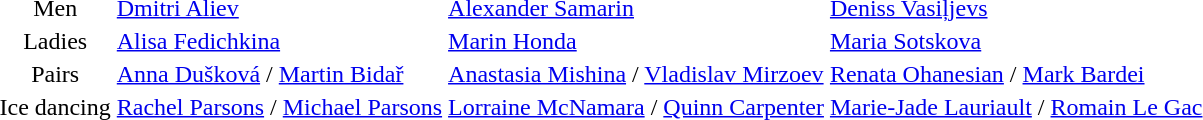<table>
<tr>
<td align=center>Men</td>
<td> <a href='#'>Dmitri Aliev</a></td>
<td> <a href='#'>Alexander Samarin</a></td>
<td> <a href='#'>Deniss Vasiļjevs</a></td>
</tr>
<tr>
<td align=center>Ladies</td>
<td> <a href='#'>Alisa Fedichkina</a></td>
<td> <a href='#'>Marin Honda</a></td>
<td> <a href='#'>Maria Sotskova</a></td>
</tr>
<tr>
<td align=center>Pairs</td>
<td> <a href='#'>Anna Dušková</a> / <a href='#'>Martin Bidař</a></td>
<td> <a href='#'>Anastasia Mishina</a> / <a href='#'>Vladislav Mirzoev</a></td>
<td> <a href='#'>Renata Ohanesian</a> / <a href='#'>Mark Bardei</a></td>
</tr>
<tr>
<td align=center>Ice dancing</td>
<td> <a href='#'>Rachel Parsons</a> / <a href='#'>Michael Parsons</a></td>
<td> <a href='#'>Lorraine McNamara</a> / <a href='#'>Quinn Carpenter</a></td>
<td> <a href='#'>Marie-Jade Lauriault</a> / <a href='#'>Romain Le Gac</a></td>
</tr>
</table>
